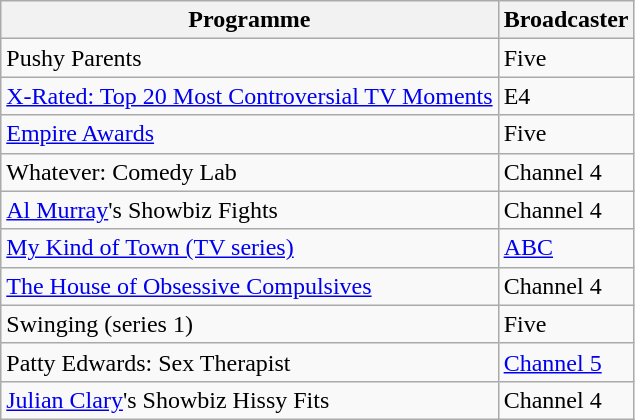<table class="wikitable">
<tr>
<th>Programme</th>
<th>Broadcaster</th>
</tr>
<tr>
<td>Pushy Parents</td>
<td>Five</td>
</tr>
<tr>
<td><a href='#'>X-Rated: Top 20 Most Controversial TV Moments</a></td>
<td>E4</td>
</tr>
<tr>
<td><a href='#'>Empire Awards</a></td>
<td>Five</td>
</tr>
<tr>
<td>Whatever: Comedy Lab</td>
<td>Channel 4</td>
</tr>
<tr>
<td><a href='#'>Al Murray</a>'s Showbiz Fights</td>
<td>Channel 4</td>
</tr>
<tr>
<td><a href='#'>My Kind of Town (TV series)</a></td>
<td><a href='#'>ABC</a></td>
</tr>
<tr>
<td><a href='#'>The House of Obsessive Compulsives</a></td>
<td>Channel 4</td>
</tr>
<tr>
<td>Swinging (series 1)</td>
<td>Five</td>
</tr>
<tr>
<td>Patty Edwards: Sex Therapist</td>
<td><a href='#'>Channel 5</a></td>
</tr>
<tr>
<td><a href='#'>Julian Clary</a>'s Showbiz Hissy Fits</td>
<td>Channel 4</td>
</tr>
</table>
